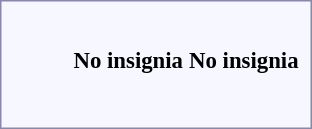<table style="border:1px solid #8888aa; background-color:#f7f8ff; padding:5px; font-size:95%; margin: 0px 12px 12px 0px;">
<tr style="text-align:center;">
<td rowspan=2><strong></strong><br></td>
<td colspan=3></td>
<td colspan=3></td>
<td colspan=2></td>
<td colspan=2></td>
<td colspan=6></td>
<td colspan=3></td>
<td colspan=3></td>
<td colspan=6 rowspan=2></td>
<td colspan=3></td>
<td colspan=3></td>
<td colspan=2></td>
</tr>
<tr style="text-align:center;">
<td colspan=3></td>
<td colspan=3></td>
<td colspan=2></td>
<td colspan=2></td>
<td colspan=6></td>
<td colspan=3></td>
<td colspan=3></td>
<td colspan=3></td>
<td colspan=3></td>
<td colspan=2></td>
</tr>
<tr style="text-align:center;">
<td rowspan=2><strong></strong><br></td>
<td colspan=3></td>
<td colspan=3></td>
<td colspan=2></td>
<td colspan=2></td>
<td colspan=6></td>
<td colspan=6></td>
<td colspan=4></td>
<td colspan=2></td>
<td colspan=6><strong>No insignia</strong></td>
<td colspan=2><strong>No insignia</strong></td>
</tr>
<tr style="text-align:center;">
<td colspan=3></td>
<td colspan=3></td>
<td colspan=2></td>
<td colspan=2></td>
<td colspan=6></td>
<td colspan=6></td>
<td colspan=4></td>
<td colspan=2></td>
<td colspan=6></td>
<td colspan=2></td>
</tr>
<tr style="text-align:center;">
<td rowspan=2><strong></strong><br></td>
<td colspan=3></td>
<td colspan=3></td>
<td colspan=2></td>
<td colspan=2></td>
<td colspan=6></td>
<td colspan=3></td>
<td colspan=3></td>
<td colspan=6 rowspan=2></td>
<td colspan=3></td>
<td colspan=3></td>
<td colspan=2></td>
</tr>
<tr style="text-align:center;">
<td colspan=3></td>
<td colspan=3></td>
<td colspan=2></td>
<td colspan=2></td>
<td colspan=6></td>
<td colspan=3></td>
<td colspan=3></td>
<td colspan=3></td>
<td colspan=3></td>
<td colspan=2></td>
</tr>
<tr>
</tr>
</table>
